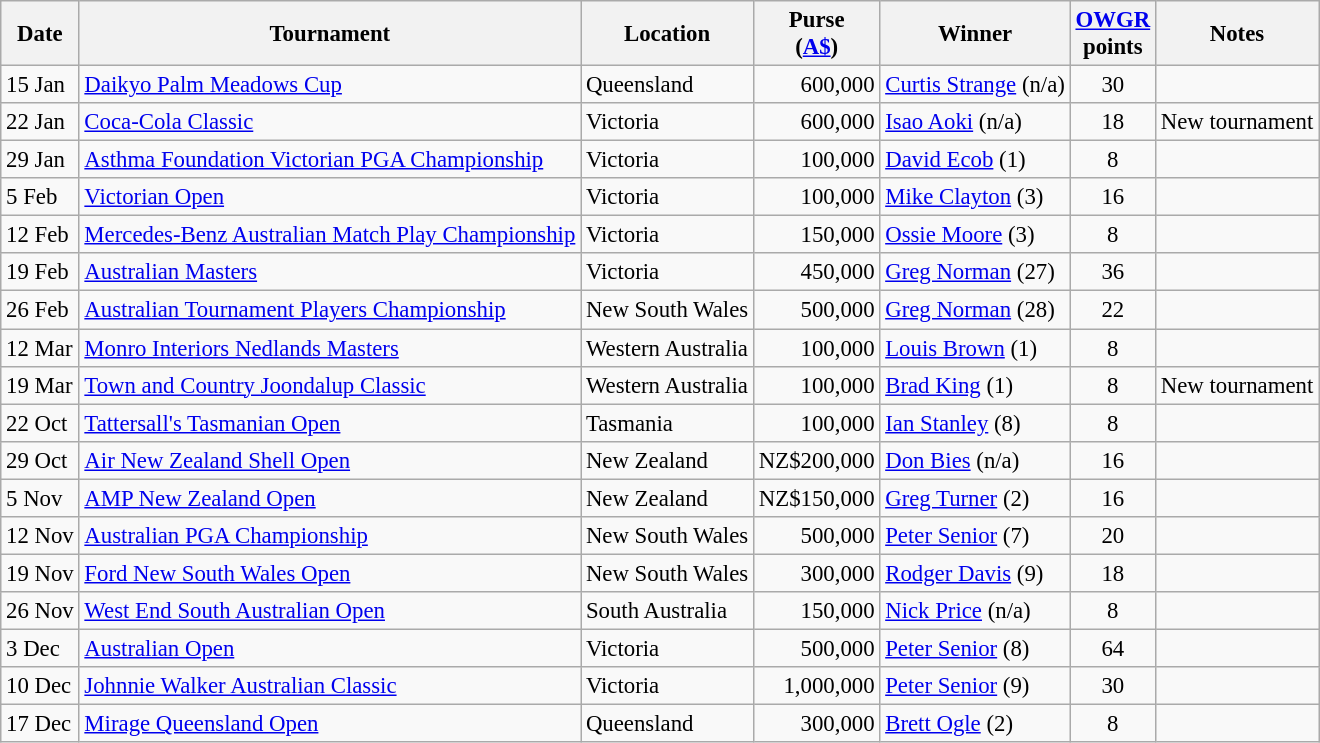<table class="wikitable" style="font-size:95%">
<tr>
<th>Date</th>
<th>Tournament</th>
<th>Location</th>
<th>Purse<br>(<a href='#'>A$</a>)</th>
<th>Winner</th>
<th><a href='#'>OWGR</a><br>points</th>
<th>Notes</th>
</tr>
<tr>
<td>15 Jan</td>
<td><a href='#'>Daikyo Palm Meadows Cup</a></td>
<td>Queensland</td>
<td align=right>600,000</td>
<td> <a href='#'>Curtis Strange</a> (n/a)</td>
<td align=center>30</td>
<td></td>
</tr>
<tr>
<td>22 Jan</td>
<td><a href='#'>Coca-Cola Classic</a></td>
<td>Victoria</td>
<td align=right>600,000</td>
<td> <a href='#'>Isao Aoki</a> (n/a)</td>
<td align=center>18</td>
<td>New tournament</td>
</tr>
<tr>
<td>29 Jan</td>
<td><a href='#'>Asthma Foundation Victorian PGA Championship</a></td>
<td>Victoria</td>
<td align=right>100,000</td>
<td> <a href='#'>David Ecob</a> (1)</td>
<td align=center>8</td>
<td></td>
</tr>
<tr>
<td>5 Feb</td>
<td><a href='#'>Victorian Open</a></td>
<td>Victoria</td>
<td align=right>100,000</td>
<td> <a href='#'>Mike Clayton</a> (3)</td>
<td align=center>16</td>
<td></td>
</tr>
<tr>
<td>12 Feb</td>
<td><a href='#'>Mercedes-Benz Australian Match Play Championship</a></td>
<td>Victoria</td>
<td align=right>150,000</td>
<td> <a href='#'>Ossie Moore</a> (3)</td>
<td align=center>8</td>
<td></td>
</tr>
<tr>
<td>19 Feb</td>
<td><a href='#'>Australian Masters</a></td>
<td>Victoria</td>
<td align=right>450,000</td>
<td> <a href='#'>Greg Norman</a> (27)</td>
<td align=center>36</td>
<td></td>
</tr>
<tr>
<td>26 Feb</td>
<td><a href='#'>Australian Tournament Players Championship</a></td>
<td>New South Wales</td>
<td align=right>500,000</td>
<td> <a href='#'>Greg Norman</a> (28)</td>
<td align=center>22</td>
<td></td>
</tr>
<tr>
<td>12 Mar</td>
<td><a href='#'>Monro Interiors Nedlands Masters</a></td>
<td>Western Australia</td>
<td align=right>100,000</td>
<td> <a href='#'>Louis Brown</a> (1)</td>
<td align=center>8</td>
<td></td>
</tr>
<tr>
<td>19 Mar</td>
<td><a href='#'>Town and Country Joondalup Classic</a></td>
<td>Western Australia</td>
<td align=right>100,000</td>
<td> <a href='#'>Brad King</a> (1)</td>
<td align=center>8</td>
<td>New tournament</td>
</tr>
<tr>
<td>22 Oct</td>
<td><a href='#'>Tattersall's Tasmanian Open</a></td>
<td>Tasmania</td>
<td align=right>100,000</td>
<td> <a href='#'>Ian Stanley</a> (8)</td>
<td align=center>8</td>
<td></td>
</tr>
<tr>
<td>29 Oct</td>
<td><a href='#'>Air New Zealand Shell Open</a></td>
<td>New Zealand</td>
<td align=right>NZ$200,000</td>
<td> <a href='#'>Don Bies</a> (n/a)</td>
<td align=center>16</td>
<td></td>
</tr>
<tr>
<td>5 Nov</td>
<td><a href='#'>AMP New Zealand Open</a></td>
<td>New Zealand</td>
<td align=right>NZ$150,000</td>
<td> <a href='#'>Greg Turner</a> (2)</td>
<td align=center>16</td>
<td></td>
</tr>
<tr>
<td>12 Nov</td>
<td><a href='#'>Australian PGA Championship</a></td>
<td>New South Wales</td>
<td align=right>500,000</td>
<td> <a href='#'>Peter Senior</a> (7)</td>
<td align=center>20</td>
<td></td>
</tr>
<tr>
<td>19 Nov</td>
<td><a href='#'>Ford New South Wales Open</a></td>
<td>New South Wales</td>
<td align=right>300,000</td>
<td> <a href='#'>Rodger Davis</a> (9)</td>
<td align=center>18</td>
<td></td>
</tr>
<tr>
<td>26 Nov</td>
<td><a href='#'>West End South Australian Open</a></td>
<td>South Australia</td>
<td align=right>150,000</td>
<td> <a href='#'>Nick Price</a> (n/a)</td>
<td align=center>8</td>
<td></td>
</tr>
<tr>
<td>3 Dec</td>
<td><a href='#'>Australian Open</a></td>
<td>Victoria</td>
<td align=right>500,000</td>
<td> <a href='#'>Peter Senior</a> (8)</td>
<td align=center>64</td>
<td></td>
</tr>
<tr>
<td>10 Dec</td>
<td><a href='#'>Johnnie Walker Australian Classic</a></td>
<td>Victoria</td>
<td align=right>1,000,000</td>
<td> <a href='#'>Peter Senior</a> (9)</td>
<td align=center>30</td>
<td></td>
</tr>
<tr>
<td>17 Dec</td>
<td><a href='#'>Mirage Queensland Open</a></td>
<td>Queensland</td>
<td align=right>300,000</td>
<td> <a href='#'>Brett Ogle</a> (2)</td>
<td align=center>8</td>
<td></td>
</tr>
</table>
